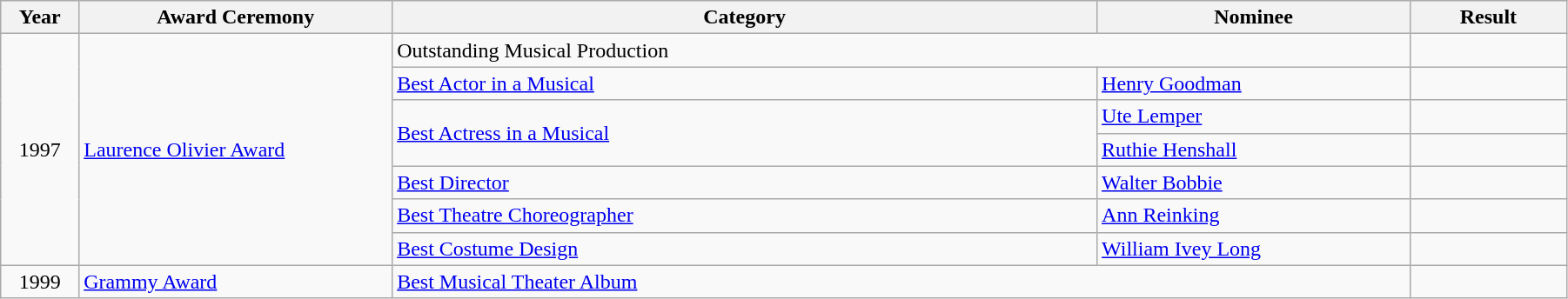<table class="wikitable" width="95%">
<tr>
<th width="5%">Year</th>
<th width="20%">Award Ceremony</th>
<th width="45%">Category</th>
<th width="20%">Nominee</th>
<th width="10%">Result</th>
</tr>
<tr>
<td rowspan="7" align="center">1997</td>
<td rowspan="7"><a href='#'>Laurence Olivier Award</a></td>
<td colspan="2">Outstanding Musical Production</td>
<td></td>
</tr>
<tr>
<td><a href='#'>Best Actor in a Musical</a></td>
<td><a href='#'>Henry Goodman</a></td>
<td></td>
</tr>
<tr>
<td rowspan="2"><a href='#'>Best Actress in a Musical</a></td>
<td><a href='#'>Ute Lemper</a></td>
<td></td>
</tr>
<tr>
<td><a href='#'>Ruthie Henshall</a></td>
<td></td>
</tr>
<tr>
<td><a href='#'>Best Director</a></td>
<td><a href='#'>Walter Bobbie</a></td>
<td></td>
</tr>
<tr>
<td><a href='#'>Best Theatre Choreographer</a></td>
<td><a href='#'>Ann Reinking</a></td>
<td></td>
</tr>
<tr>
<td><a href='#'>Best Costume Design</a></td>
<td><a href='#'>William Ivey Long</a></td>
<td></td>
</tr>
<tr>
<td align="center">1999</td>
<td rowspan="1"><a href='#'>Grammy Award</a></td>
<td colspan="2"><a href='#'>Best Musical Theater Album</a></td>
<td></td>
</tr>
</table>
